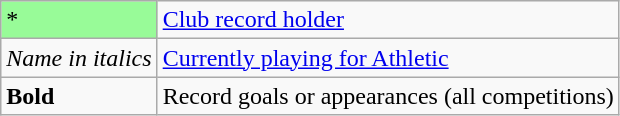<table class="wikitable">
<tr>
<td style="background:#98fb98;">*</td>
<td><a href='#'>Club record holder</a></td>
</tr>
<tr>
<td><em>Name in italics</em></td>
<td><a href='#'>Currently playing for Athletic</a></td>
</tr>
<tr>
<td><strong>Bold</strong></td>
<td>Record goals or appearances (all competitions)</td>
</tr>
</table>
